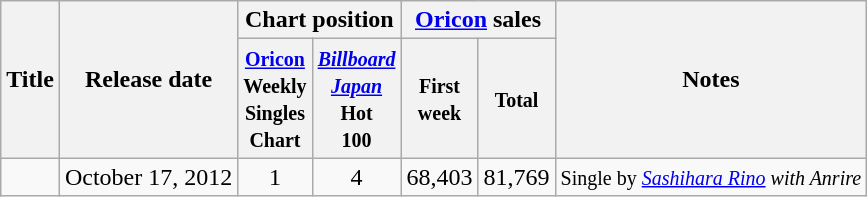<table class="wikitable">
<tr>
<th rowspan="2">Title</th>
<th rowspan="2">Release date</th>
<th colspan="2">Chart position</th>
<th colspan="2"><a href='#'>Oricon</a> sales</th>
<th rowspan="2">Notes</th>
</tr>
<tr>
<th><small><a href='#'>Oricon</a><br>Weekly<br>Singles<br>Chart</small></th>
<th><small><em><a href='#'>Billboard<br>Japan</a></em><br>Hot<br>100</small></th>
<th><small>First<br>week</small></th>
<th><small>Total</small></th>
</tr>
<tr>
<td align="left"></td>
<td align="right">October 17, 2012</td>
<td align="center">1</td>
<td align="center">4</td>
<td align="right">68,403</td>
<td align="right">81,769</td>
<td><small>Single by <em><a href='#'>Sashihara Rino</a> with Anrire</em></small></td>
</tr>
</table>
